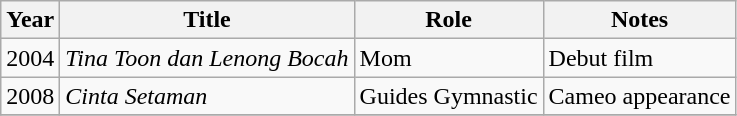<table class="wikitable">
<tr>
<th>Year</th>
<th>Title</th>
<th>Role</th>
<th>Notes</th>
</tr>
<tr>
<td>2004</td>
<td><em>Tina Toon dan Lenong Bocah</em></td>
<td>Mom</td>
<td>Debut film</td>
</tr>
<tr>
<td>2008</td>
<td><em>Cinta Setaman</em></td>
<td>Guides Gymnastic</td>
<td>Cameo appearance</td>
</tr>
<tr>
</tr>
</table>
